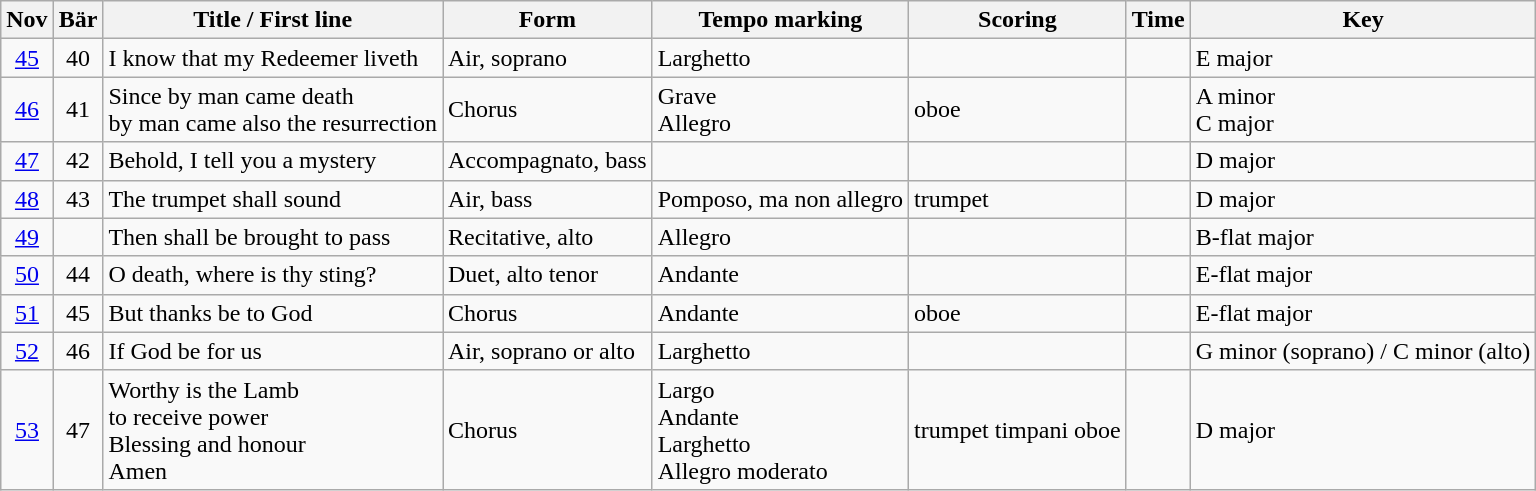<table class="wikitable">
<tr>
<th>Nov</th>
<th>Bär</th>
<th>Title / First line</th>
<th>Form</th>
<th>Tempo marking</th>
<th>Scoring</th>
<th>Time</th>
<th>Key</th>
</tr>
<tr>
<td align="center"><a href='#'>45</a></td>
<td align="center">40</td>
<td>I know that my Redeemer liveth</td>
<td>Air, soprano</td>
<td>Larghetto</td>
<td></td>
<td></td>
<td>E major</td>
</tr>
<tr>
<td align="center"><a href='#'>46</a></td>
<td align="center">41</td>
<td>Since by man came death <br> by man came also the resurrection</td>
<td>Chorus</td>
<td>Grave <br> Allegro</td>
<td>oboe</td>
<td></td>
<td>A minor <br> C major</td>
</tr>
<tr>
<td align="center"><a href='#'>47</a></td>
<td align="center">42</td>
<td>Behold, I tell you a mystery</td>
<td>Accompagnato, bass</td>
<td></td>
<td></td>
<td></td>
<td>D major</td>
</tr>
<tr>
<td align="center"><a href='#'>48</a></td>
<td align="center">43</td>
<td>The trumpet shall sound</td>
<td>Air, bass</td>
<td>Pomposo, ma non allegro</td>
<td>trumpet</td>
<td></td>
<td>D major</td>
</tr>
<tr>
<td align="center"><a href='#'>49</a></td>
<td></td>
<td>Then shall be brought to pass</td>
<td>Recitative, alto</td>
<td>Allegro</td>
<td></td>
<td></td>
<td>B-flat major</td>
</tr>
<tr>
<td align="center"><a href='#'>50</a></td>
<td align="center">44</td>
<td>O death, where is thy sting?</td>
<td>Duet, alto tenor</td>
<td>Andante</td>
<td></td>
<td></td>
<td>E-flat major</td>
</tr>
<tr>
<td align="center"><a href='#'>51</a></td>
<td align="center">45</td>
<td>But thanks be to God</td>
<td>Chorus</td>
<td>Andante</td>
<td>oboe</td>
<td></td>
<td>E-flat major</td>
</tr>
<tr>
<td align="center"><a href='#'>52</a></td>
<td align="center">46</td>
<td>If God be for us</td>
<td>Air, soprano or alto</td>
<td>Larghetto</td>
<td></td>
<td></td>
<td>G minor (soprano) / C minor (alto)</td>
</tr>
<tr>
<td align="center"><a href='#'>53</a></td>
<td align="center">47</td>
<td>Worthy is the Lamb <br> to receive power <br> Blessing and honour <br> Amen</td>
<td>Chorus</td>
<td>Largo <br> Andante <br> Larghetto <br> Allegro moderato</td>
<td>trumpet timpani oboe</td>
<td></td>
<td>D major</td>
</tr>
</table>
